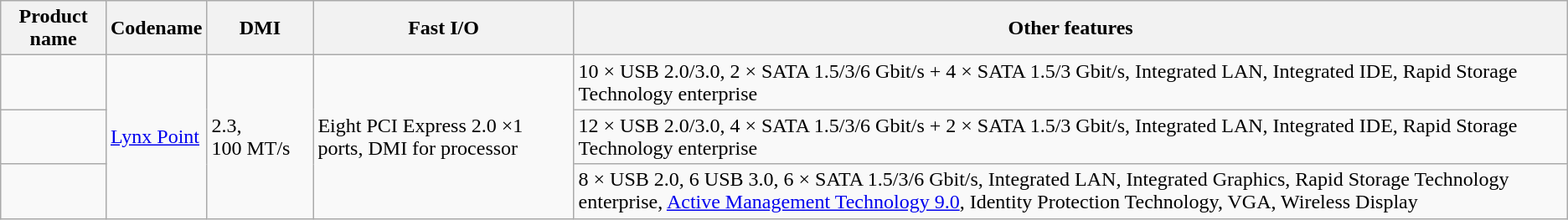<table class="wikitable">
<tr>
<th>Product name</th>
<th>Codename</th>
<th>DMI</th>
<th>Fast I/O</th>
<th>Other features</th>
</tr>
<tr>
<td></td>
<td rowspan=3><a href='#'>Lynx Point</a></td>
<td rowspan=3>2.3, 100 MT/s</td>
<td rowspan=3>Eight PCI Express 2.0 ×1 ports, DMI for processor</td>
<td>10 × USB 2.0/3.0, 2 × SATA 1.5/3/6 Gbit/s + 4 × SATA 1.5/3 Gbit/s, Integrated LAN, Integrated IDE, Rapid Storage Technology enterprise</td>
</tr>
<tr>
<td></td>
<td>12 × USB 2.0/3.0, 4 × SATA 1.5/3/6 Gbit/s + 2 × SATA 1.5/3 Gbit/s, Integrated LAN, Integrated IDE, Rapid Storage Technology enterprise</td>
</tr>
<tr>
<td></td>
<td>8 × USB 2.0, 6 USB 3.0, 6 × SATA 1.5/3/6 Gbit/s, Integrated LAN, Integrated Graphics, Rapid Storage Technology enterprise, <a href='#'>Active Management Technology 9.0</a>, Identity Protection Technology, VGA, Wireless Display</td>
</tr>
</table>
